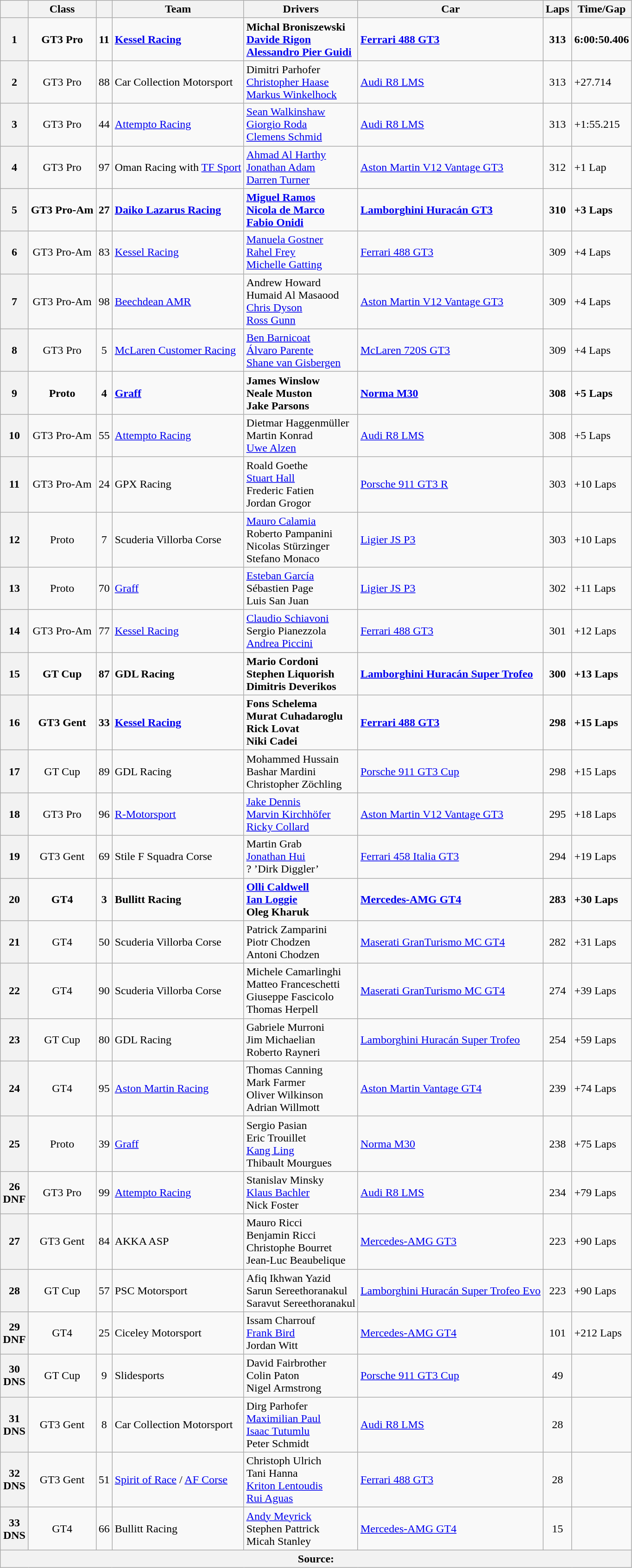<table class="wikitable" style="font-size: 100%;">
<tr>
<th></th>
<th>Class</th>
<th></th>
<th>Team</th>
<th>Drivers</th>
<th>Car</th>
<th>Laps</th>
<th>Time/Gap</th>
</tr>
<tr>
<th>1</th>
<td align="center"><strong>GT3 Pro</strong></td>
<td align="center"><strong>11</strong></td>
<td><strong> <a href='#'>Kessel Racing</a></strong></td>
<td><strong> Michal Broniszewski<br> <a href='#'>Davide Rigon</a><br> <a href='#'>Alessandro Pier Guidi</a></strong></td>
<td><a href='#'><strong>Ferrari 488 GT3</strong></a></td>
<td align="center"><strong>313</strong></td>
<td><strong>6:00:50.406</strong></td>
</tr>
<tr>
<th>2</th>
<td align="center">GT3 Pro</td>
<td align="center">88</td>
<td> Car Collection Motorsport</td>
<td> Dimitri Parhofer<br> <a href='#'>Christopher Haase</a><br> <a href='#'>Markus Winkelhock</a></td>
<td><a href='#'>Audi R8 LMS</a></td>
<td align="center">313</td>
<td>+27.714</td>
</tr>
<tr>
<th>3</th>
<td align="center">GT3 Pro</td>
<td align="center">44</td>
<td> <a href='#'>Attempto Racing</a></td>
<td> <a href='#'>Sean Walkinshaw</a><br> <a href='#'>Giorgio Roda</a><br> <a href='#'>Clemens Schmid</a></td>
<td><a href='#'>Audi R8 LMS</a></td>
<td align="center">313</td>
<td>+1:55.215</td>
</tr>
<tr>
<th>4</th>
<td align="center">GT3 Pro</td>
<td align="center">97</td>
<td> Oman Racing with <a href='#'>TF Sport</a></td>
<td> <a href='#'>Ahmad Al Harthy</a> <br> <a href='#'>Jonathan Adam</a><br> <a href='#'>Darren Turner</a></td>
<td><a href='#'>Aston Martin V12 Vantage GT3</a></td>
<td align="center">312</td>
<td>+1 Lap</td>
</tr>
<tr>
<th>5</th>
<td align="center"><strong>GT3 Pro-Am</strong></td>
<td align="center"><strong>27</strong></td>
<td><strong> <a href='#'>Daiko Lazarus Racing</a></strong></td>
<td><strong> <a href='#'>Miguel Ramos</a><br> <a href='#'>Nicola de Marco</a><br> <a href='#'>Fabio Onidi</a></strong></td>
<td><a href='#'><strong>Lamborghini Huracán GT3</strong></a></td>
<td align="center"><strong>310</strong></td>
<td><strong>+3 Laps</strong></td>
</tr>
<tr>
<th>6</th>
<td align="center">GT3 Pro-Am</td>
<td align="center">83</td>
<td> <a href='#'>Kessel Racing</a></td>
<td> <a href='#'>Manuela Gostner</a><br> <a href='#'>Rahel Frey</a><br> <a href='#'>Michelle Gatting</a></td>
<td><a href='#'>Ferrari 488 GT3</a></td>
<td align="center">309</td>
<td>+4 Laps</td>
</tr>
<tr>
<th>7</th>
<td align="center">GT3 Pro-Am</td>
<td align="center">98</td>
<td> <a href='#'>Beechdean AMR</a></td>
<td> Andrew Howard<br> Humaid Al Masaood<br> <a href='#'>Chris Dyson</a><br> <a href='#'>Ross Gunn</a></td>
<td><a href='#'>Aston Martin V12 Vantage GT3</a></td>
<td align="center">309</td>
<td>+4 Laps</td>
</tr>
<tr>
<th>8</th>
<td align="center">GT3 Pro</td>
<td align="center">5</td>
<td> <a href='#'>McLaren Customer Racing</a></td>
<td> <a href='#'>Ben Barnicoat</a><br> <a href='#'>Álvaro Parente</a><br> <a href='#'>Shane van Gisbergen</a></td>
<td><a href='#'>McLaren 720S GT3</a></td>
<td align="center">309</td>
<td>+4 Laps</td>
</tr>
<tr>
<th>9</th>
<td align="center"><strong>Proto</strong></td>
<td align="center"><strong>4</strong></td>
<td><strong> <a href='#'>Graff</a></strong></td>
<td><strong> James Winslow<br> Neale Muston<br> Jake Parsons</strong></td>
<td><strong><a href='#'>Norma M30</a></strong></td>
<td align="center"><strong>308</strong></td>
<td><strong>+5 Laps</strong></td>
</tr>
<tr>
<th>10</th>
<td align="center">GT3 Pro-Am</td>
<td align="center">55</td>
<td> <a href='#'>Attempto Racing</a></td>
<td> Dietmar Haggenmüller<br> Martin Konrad<br> <a href='#'>Uwe Alzen</a></td>
<td><a href='#'>Audi R8 LMS</a></td>
<td align="center">308</td>
<td>+5 Laps</td>
</tr>
<tr>
<th>11</th>
<td align="center">GT3 Pro-Am</td>
<td align="center">24</td>
<td> GPX Racing</td>
<td> Roald Goethe<br> <a href='#'>Stuart Hall</a><br> Frederic Fatien<br> Jordan Grogor</td>
<td><a href='#'>Porsche 911 GT3 R</a></td>
<td align="center">303</td>
<td>+10 Laps</td>
</tr>
<tr>
<th>12</th>
<td align="center">Proto</td>
<td align="center">7</td>
<td> Scuderia Villorba Corse</td>
<td> <a href='#'>Mauro Calamia</a><br> Roberto Pampanini<br> Nicolas Stürzinger<br> Stefano Monaco</td>
<td><a href='#'>Ligier JS P3</a></td>
<td align="center">303</td>
<td>+10 Laps</td>
</tr>
<tr>
<th>13</th>
<td align="center">Proto</td>
<td align="center">70</td>
<td> <a href='#'>Graff</a></td>
<td> <a href='#'>Esteban García</a><br> Sébastien Page<br> Luis San Juan</td>
<td><a href='#'>Ligier JS P3</a></td>
<td align="center">302</td>
<td>+11 Laps</td>
</tr>
<tr>
<th>14</th>
<td align="center">GT3 Pro-Am</td>
<td align="center">77</td>
<td> <a href='#'>Kessel Racing</a></td>
<td> <a href='#'>Claudio Schiavoni</a><br> Sergio Pianezzola<br> <a href='#'>Andrea Piccini</a></td>
<td><a href='#'>Ferrari 488 GT3</a></td>
<td align="center">301</td>
<td>+12 Laps</td>
</tr>
<tr>
<th>15</th>
<td align="center"><strong>GT Cup</strong></td>
<td align="center"><strong>87</strong></td>
<td><strong> GDL Racing</strong></td>
<td><strong> Mario Cordoni<br> Stephen Liquorish<br> Dimitris Deverikos</strong></td>
<td><a href='#'><strong>Lamborghini Huracán Super Trofeo</strong></a></td>
<td align="center"><strong>300</strong></td>
<td><strong>+13 Laps</strong></td>
</tr>
<tr>
<th>16</th>
<td align="center"><strong>GT3 Gent</strong></td>
<td align="center"><strong>33</strong></td>
<td><strong> <a href='#'>Kessel Racing</a></strong></td>
<td><strong> Fons Schelema<br> Murat Cuhadaroglu<br> Rick Lovat<br> Niki Cadei</strong></td>
<td><a href='#'><strong>Ferrari 488 GT3</strong></a></td>
<td align="center"><strong>298</strong></td>
<td><strong>+15 Laps</strong></td>
</tr>
<tr>
<th>17</th>
<td align="center">GT Cup</td>
<td align="center">89</td>
<td> GDL Racing</td>
<td> Mohammed Hussain<br> Bashar Mardini<br> Christopher Zöchling</td>
<td><a href='#'>Porsche 911 GT3 Cup</a></td>
<td align="center">298</td>
<td>+15 Laps</td>
</tr>
<tr>
<th>18</th>
<td align="center">GT3 Pro</td>
<td align="center">96</td>
<td> <a href='#'>R-Motorsport</a></td>
<td> <a href='#'>Jake Dennis</a><br> <a href='#'>Marvin Kirchhöfer</a><br> <a href='#'>Ricky Collard</a></td>
<td><a href='#'>Aston Martin V12 Vantage GT3</a></td>
<td align="center">295</td>
<td>+18 Laps</td>
</tr>
<tr>
<th>19</th>
<td align="center">GT3 Gent</td>
<td align="center">69</td>
<td> Stile F Squadra Corse</td>
<td> Martin Grab<br> <a href='#'>Jonathan Hui</a><br>? ’Dirk Diggler’</td>
<td><a href='#'>Ferrari 458 Italia GT3</a></td>
<td align="center">294</td>
<td>+19 Laps</td>
</tr>
<tr>
<th>20</th>
<td align="center"><strong>GT4</strong></td>
<td align="center"><strong>3</strong></td>
<td><strong> Bullitt Racing</strong></td>
<td><strong> <a href='#'>Olli Caldwell</a><br> <a href='#'>Ian Loggie</a><br> Oleg Kharuk</strong></td>
<td><a href='#'><strong>Mercedes-AMG GT4</strong></a></td>
<td align="center"><strong>283</strong></td>
<td><strong>+30 Laps</strong></td>
</tr>
<tr>
<th>21</th>
<td align="center">GT4</td>
<td align="center">50</td>
<td> Scuderia Villorba Corse</td>
<td> Patrick Zamparini<br> Piotr Chodzen<br> Antoni Chodzen</td>
<td><a href='#'>Maserati GranTurismo MC GT4</a></td>
<td align="center">282</td>
<td>+31 Laps</td>
</tr>
<tr>
<th>22</th>
<td align="center">GT4</td>
<td align="center">90</td>
<td> Scuderia Villorba Corse</td>
<td> Michele Camarlinghi<br> Matteo Franceschetti<br> Giuseppe Fascicolo<br> Thomas Herpell</td>
<td><a href='#'>Maserati GranTurismo MC GT4</a></td>
<td align="center">274</td>
<td>+39 Laps</td>
</tr>
<tr>
<th>23</th>
<td align="center">GT Cup</td>
<td align="center">80</td>
<td> GDL Racing</td>
<td> Gabriele Murroni<br> Jim Michaelian<br> Roberto Rayneri</td>
<td><a href='#'>Lamborghini Huracán Super Trofeo</a></td>
<td align="center">254</td>
<td>+59 Laps</td>
</tr>
<tr>
<th>24</th>
<td align="center">GT4</td>
<td align="center">95</td>
<td> <a href='#'>Aston Martin Racing</a></td>
<td> Thomas Canning<br> Mark Farmer<br> Oliver Wilkinson<br> Adrian Willmott</td>
<td><a href='#'>Aston Martin Vantage GT4</a></td>
<td align="center">239</td>
<td>+74 Laps</td>
</tr>
<tr>
<th>25</th>
<td align="center">Proto</td>
<td align="center">39</td>
<td> <a href='#'>Graff</a></td>
<td> Sergio Pasian<br> Eric Trouillet<br> <a href='#'>Kang Ling</a><br> Thibault Mourgues</td>
<td><a href='#'>Norma M30</a></td>
<td align="center">238</td>
<td>+75 Laps</td>
</tr>
<tr>
<th>26<br>DNF</th>
<td align="center">GT3 Pro</td>
<td align="center">99</td>
<td> <a href='#'>Attempto Racing</a></td>
<td> Stanislav Minsky<br> <a href='#'>Klaus Bachler</a><br> Nick Foster</td>
<td><a href='#'>Audi R8 LMS</a></td>
<td align="center">234</td>
<td>+79 Laps</td>
</tr>
<tr>
<th>27</th>
<td align="center">GT3 Gent</td>
<td align="center">84</td>
<td> AKKA ASP</td>
<td> Mauro Ricci<br> Benjamin Ricci<br> Christophe Bourret<br> Jean-Luc Beaubelique</td>
<td><a href='#'>Mercedes-AMG GT3</a></td>
<td align="center">223</td>
<td>+90 Laps</td>
</tr>
<tr>
<th>28</th>
<td align="center">GT Cup</td>
<td align="center">57</td>
<td> PSC Motorsport</td>
<td> Afiq Ikhwan Yazid<br> Sarun Sereethoranakul<br> Saravut Sereethoranakul</td>
<td><a href='#'>Lamborghini Huracán Super Trofeo Evo</a></td>
<td align="center">223</td>
<td>+90 Laps</td>
</tr>
<tr>
<th>29<br>DNF</th>
<td align="center">GT4</td>
<td align="center">25</td>
<td> Ciceley Motorsport</td>
<td> Issam Charrouf<br> <a href='#'>Frank Bird</a><br> Jordan Witt</td>
<td><a href='#'>Mercedes-AMG GT4</a></td>
<td align="center">101</td>
<td>+212 Laps</td>
</tr>
<tr>
<th>30<br>DNS</th>
<td align="center">GT Cup</td>
<td align="center">9</td>
<td> Slidesports</td>
<td> David Fairbrother<br> Colin Paton<br> Nigel Armstrong</td>
<td><a href='#'>Porsche 911 GT3 Cup</a></td>
<td align="center">49</td>
<td></td>
</tr>
<tr>
<th>31<br>DNS</th>
<td align="center">GT3 Gent</td>
<td align="center">8</td>
<td> Car Collection Motorsport</td>
<td> Dirg Parhofer<br> <a href='#'>Maximilian Paul</a><br> <a href='#'>Isaac Tutumlu</a><br> Peter Schmidt</td>
<td><a href='#'>Audi R8 LMS</a></td>
<td align="center">28</td>
<td></td>
</tr>
<tr>
<th>32<br>DNS</th>
<td align="center">GT3 Gent</td>
<td align="center">51</td>
<td> <a href='#'>Spirit of Race</a> / <a href='#'>AF Corse</a></td>
<td> Christoph Ulrich<br> Tani Hanna<br> <a href='#'>Kriton Lentoudis</a><br> <a href='#'>Rui Aguas</a></td>
<td><a href='#'>Ferrari 488 GT3</a></td>
<td align="center">28</td>
<td></td>
</tr>
<tr>
<th>33<br>DNS</th>
<td align="center">GT4</td>
<td align="center">66</td>
<td> Bullitt Racing</td>
<td> <a href='#'>Andy Meyrick</a><br> Stephen Pattrick<br> Micah Stanley</td>
<td><a href='#'>Mercedes-AMG GT4</a></td>
<td align="center">15</td>
<td></td>
</tr>
<tr>
<th colspan="8">Source:</th>
</tr>
</table>
